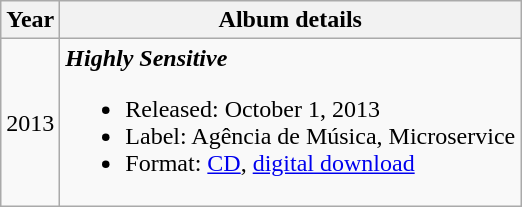<table class="wikitable" style=text-align:center;>
<tr>
<th align="left">Year</th>
<th align="left">Album details</th>
</tr>
<tr>
<td>2013</td>
<td align=left><strong><em>Highly Sensitive</em></strong><br><ul><li>Released: October 1, 2013</li><li>Label: Agência de Música, Microservice</li><li>Format: <a href='#'>CD</a>, <a href='#'>digital download</a></li></ul></td>
</tr>
</table>
